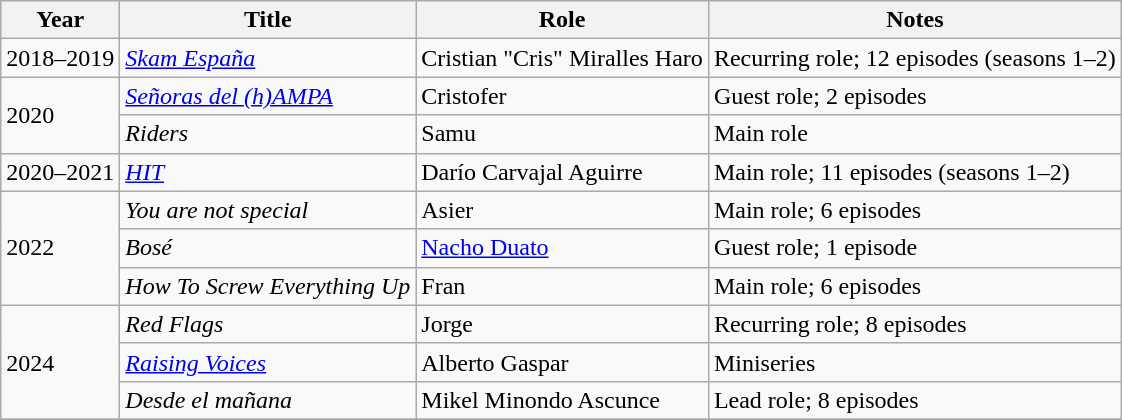<table class="wikitable">
<tr>
<th>Year</th>
<th>Title</th>
<th>Role</th>
<th>Notes</th>
</tr>
<tr>
<td>2018–2019</td>
<td><em><a href='#'>Skam España</a></em></td>
<td>Cristian "Cris" Miralles Haro</td>
<td>Recurring role; 12 episodes (seasons 1–2)</td>
</tr>
<tr>
<td rowspan="2">2020</td>
<td><em><a href='#'>Señoras del (h)AMPA</a></em></td>
<td>Cristofer</td>
<td>Guest role; 2 episodes</td>
</tr>
<tr>
<td><em>Riders</em></td>
<td>Samu</td>
<td>Main role</td>
</tr>
<tr>
<td>2020–2021</td>
<td><em><a href='#'>HIT</a></em></td>
<td>Darío Carvajal Aguirre</td>
<td>Main role; 11 episodes (seasons 1–2)</td>
</tr>
<tr>
<td rowspan="3">2022</td>
<td><em>You are not special</em></td>
<td>Asier</td>
<td>Main role; 6 episodes</td>
</tr>
<tr>
<td><em>Bosé</em></td>
<td><a href='#'>Nacho Duato</a></td>
<td>Guest role; 1 episode</td>
</tr>
<tr>
<td><em>How To Screw Everything Up</em></td>
<td>Fran</td>
<td>Main role; 6 episodes</td>
</tr>
<tr>
<td rowspan="3">2024</td>
<td><em>Red Flags</em></td>
<td>Jorge</td>
<td>Recurring role; 8 episodes</td>
</tr>
<tr>
<td><em><a href='#'>Raising Voices</a></em></td>
<td>Alberto Gaspar</td>
<td>Miniseries</td>
</tr>
<tr>
<td><em>Desde el mañana</em></td>
<td>Mikel Minondo Ascunce</td>
<td>Lead role; 8 episodes</td>
</tr>
<tr>
</tr>
</table>
